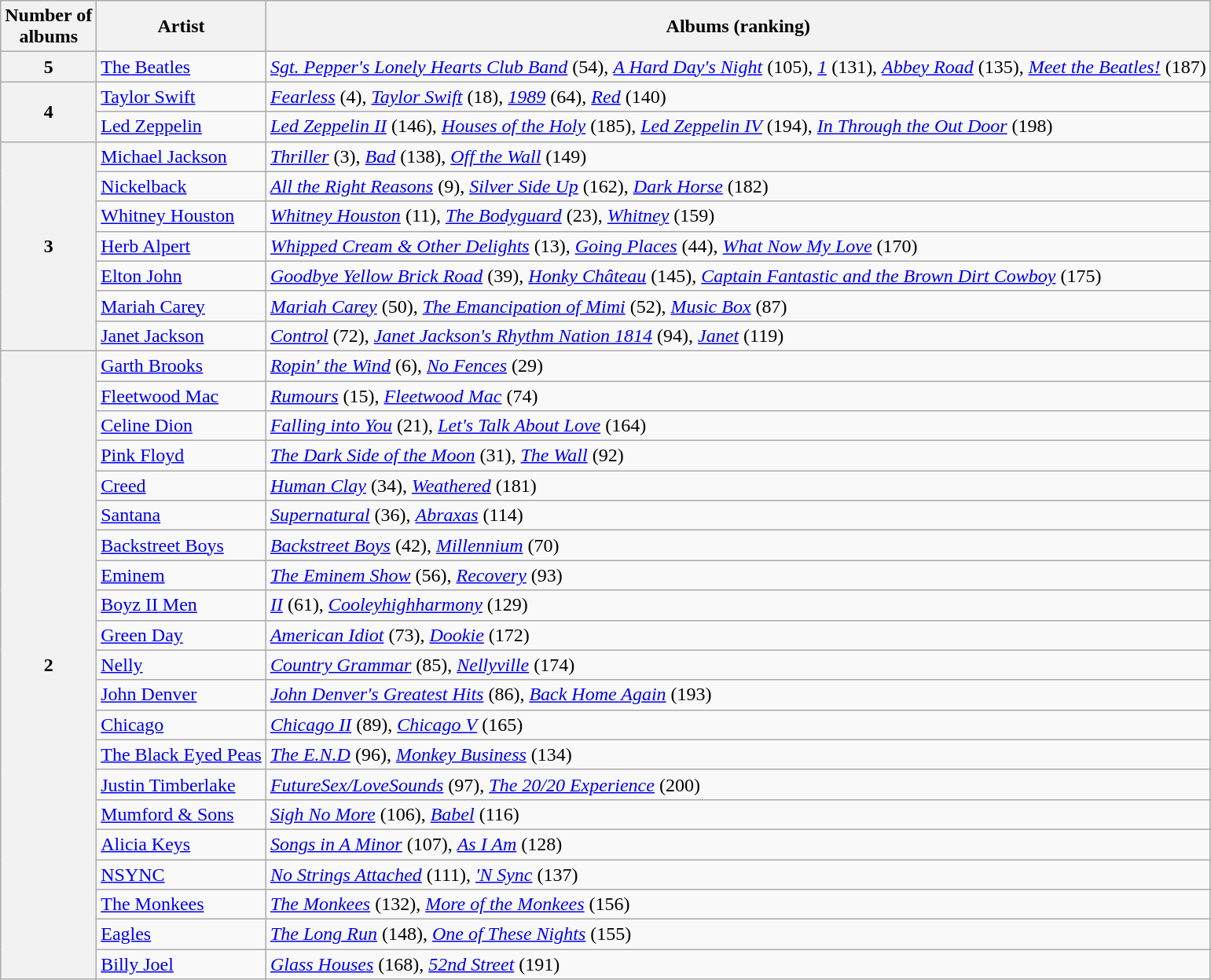<table class="wikitable">
<tr>
<th scope="col">Number of<br>albums</th>
<th scope="col">Artist</th>
<th scope="col">Albums (ranking)</th>
</tr>
<tr>
<th scope="row">5</th>
<td><a href='#'>The Beatles</a></td>
<td><em><a href='#'>Sgt. Pepper's Lonely Hearts Club Band</a></em> (54), <em><a href='#'>A Hard Day's Night</a></em> (105), <em><a href='#'>1</a></em> (131), <em><a href='#'>Abbey Road</a></em> (135), <em><a href='#'>Meet the Beatles!</a></em> (187)</td>
</tr>
<tr>
<th scope="row" rowspan="2">4</th>
<td><a href='#'>Taylor Swift</a></td>
<td><em><a href='#'>Fearless</a></em> (4), <em><a href='#'>Taylor Swift</a></em> (18), <em><a href='#'>1989</a></em> (64), <em><a href='#'>Red</a></em> (140)</td>
</tr>
<tr>
<td><a href='#'>Led Zeppelin</a></td>
<td><em><a href='#'>Led Zeppelin II</a></em> (146), <em><a href='#'>Houses of the Holy</a></em> (185), <em><a href='#'>Led Zeppelin IV</a></em> (194), <em><a href='#'>In Through the Out Door</a></em> (198)</td>
</tr>
<tr>
<th scope="row" rowspan="7">3</th>
<td><a href='#'>Michael Jackson</a></td>
<td><em><a href='#'>Thriller</a></em> (3), <em><a href='#'>Bad</a></em> (138), <em><a href='#'>Off the Wall</a></em> (149)</td>
</tr>
<tr>
<td><a href='#'>Nickelback</a></td>
<td><em><a href='#'>All the Right Reasons</a></em> (9), <em><a href='#'>Silver Side Up</a></em> (162), <em><a href='#'>Dark Horse</a></em> (182)</td>
</tr>
<tr>
<td><a href='#'>Whitney Houston</a></td>
<td><em><a href='#'>Whitney Houston</a></em> (11), <em><a href='#'>The Bodyguard</a></em> (23), <em><a href='#'>Whitney</a></em> (159)</td>
</tr>
<tr>
<td><a href='#'>Herb Alpert</a></td>
<td><em><a href='#'>Whipped Cream & Other Delights</a></em> (13), <em><a href='#'>Going Places</a></em> (44), <em><a href='#'>What Now My Love</a></em> (170)</td>
</tr>
<tr>
<td><a href='#'>Elton John</a></td>
<td><em><a href='#'>Goodbye Yellow Brick Road</a></em> (39), <em><a href='#'>Honky Château</a></em> (145), <em><a href='#'>Captain Fantastic and the Brown Dirt Cowboy</a></em> (175)</td>
</tr>
<tr>
<td><a href='#'>Mariah Carey</a></td>
<td><em><a href='#'>Mariah Carey</a></em> (50), <em><a href='#'>The Emancipation of Mimi</a></em> (52), <em><a href='#'>Music Box</a></em> (87)</td>
</tr>
<tr>
<td><a href='#'>Janet Jackson</a></td>
<td><em><a href='#'>Control</a></em> (72), <em><a href='#'>Janet Jackson's Rhythm Nation 1814</a></em> (94), <em><a href='#'>Janet</a></em> (119)</td>
</tr>
<tr>
<th scope="row" rowspan="21">2</th>
<td><a href='#'>Garth Brooks</a></td>
<td><em><a href='#'>Ropin' the Wind</a></em> (6), <em><a href='#'>No Fences</a></em> (29)</td>
</tr>
<tr>
<td><a href='#'>Fleetwood Mac</a></td>
<td><em><a href='#'>Rumours</a></em> (15), <em><a href='#'>Fleetwood Mac</a></em> (74)</td>
</tr>
<tr>
<td><a href='#'>Celine Dion</a></td>
<td><em><a href='#'>Falling into You</a></em> (21), <em><a href='#'>Let's Talk About Love</a></em> (164)</td>
</tr>
<tr>
<td><a href='#'>Pink Floyd</a></td>
<td><em><a href='#'>The Dark Side of the Moon</a></em> (31), <em><a href='#'>The Wall</a></em> (92)</td>
</tr>
<tr>
<td><a href='#'>Creed</a></td>
<td><em><a href='#'>Human Clay</a></em> (34), <em><a href='#'>Weathered</a></em> (181)</td>
</tr>
<tr>
<td><a href='#'>Santana</a></td>
<td><em><a href='#'>Supernatural</a></em> (36), <em><a href='#'>Abraxas</a></em> (114)</td>
</tr>
<tr>
<td><a href='#'>Backstreet Boys</a></td>
<td><em><a href='#'>Backstreet Boys</a></em> (42), <em><a href='#'>Millennium</a></em> (70)</td>
</tr>
<tr>
<td><a href='#'>Eminem</a></td>
<td><em><a href='#'>The Eminem Show</a></em> (56), <em><a href='#'>Recovery</a></em> (93)</td>
</tr>
<tr>
<td><a href='#'>Boyz II Men</a></td>
<td><em><a href='#'>II</a></em> (61), <em><a href='#'>Cooleyhighharmony</a></em> (129)</td>
</tr>
<tr>
<td><a href='#'>Green Day</a></td>
<td><em><a href='#'>American Idiot</a></em> (73), <em><a href='#'>Dookie</a></em> (172)</td>
</tr>
<tr>
<td><a href='#'>Nelly</a></td>
<td><em><a href='#'>Country Grammar</a></em> (85), <em><a href='#'>Nellyville</a></em> (174)</td>
</tr>
<tr>
<td><a href='#'>John Denver</a></td>
<td><em><a href='#'>John Denver's Greatest Hits</a></em> (86), <em><a href='#'>Back Home Again</a></em> (193)</td>
</tr>
<tr>
<td><a href='#'>Chicago</a></td>
<td><em><a href='#'>Chicago II</a></em> (89), <em><a href='#'>Chicago V</a></em> (165)</td>
</tr>
<tr>
<td><a href='#'>The Black Eyed Peas</a></td>
<td><em><a href='#'>The E.N.D</a></em> (96), <em><a href='#'>Monkey Business</a></em> (134)</td>
</tr>
<tr>
<td><a href='#'>Justin Timberlake</a></td>
<td><em><a href='#'>FutureSex/LoveSounds</a></em> (97), <em><a href='#'>The 20/20 Experience</a></em> (200)</td>
</tr>
<tr>
<td><a href='#'>Mumford & Sons</a></td>
<td><em><a href='#'>Sigh No More</a></em> (106), <em><a href='#'>Babel</a></em> (116)</td>
</tr>
<tr>
<td><a href='#'>Alicia Keys</a></td>
<td><em><a href='#'>Songs in A Minor</a></em> (107), <em><a href='#'>As I Am</a></em> (128)</td>
</tr>
<tr>
<td><a href='#'>NSYNC</a></td>
<td><em><a href='#'>No Strings Attached</a></em> (111), <em><a href='#'>'N Sync</a></em> (137)</td>
</tr>
<tr>
<td><a href='#'>The Monkees</a></td>
<td><em><a href='#'>The Monkees</a></em> (132), <em><a href='#'>More of the Monkees</a></em> (156)</td>
</tr>
<tr>
<td><a href='#'>Eagles</a></td>
<td><em><a href='#'>The Long Run</a></em> (148), <em><a href='#'>One of These Nights</a></em> (155)</td>
</tr>
<tr>
<td><a href='#'>Billy Joel</a></td>
<td><em><a href='#'>Glass Houses</a></em> (168), <em><a href='#'>52nd Street</a></em> (191)</td>
</tr>
</table>
